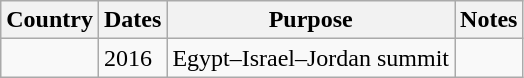<table class="wikitable">
<tr>
<th>Country</th>
<th>Dates</th>
<th>Purpose</th>
<th>Notes</th>
</tr>
<tr>
<td></td>
<td>2016</td>
<td>Egypt–Israel–Jordan summit</td>
<td></td>
</tr>
</table>
